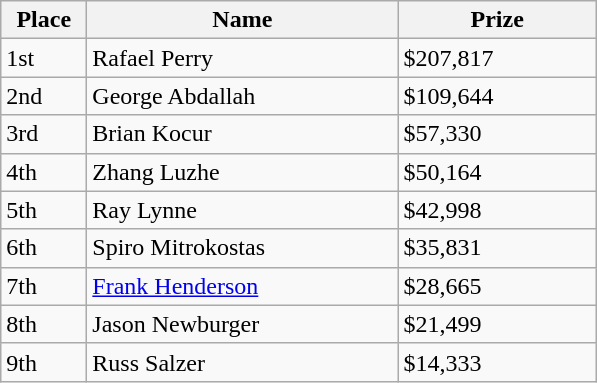<table class="wikitable">
<tr>
<th width="50">Place</th>
<th width="200">Name</th>
<th width="125">Prize</th>
</tr>
<tr>
<td>1st</td>
<td>Rafael Perry</td>
<td>$207,817</td>
</tr>
<tr>
<td>2nd</td>
<td>George Abdallah</td>
<td>$109,644</td>
</tr>
<tr>
<td>3rd</td>
<td>Brian Kocur</td>
<td>$57,330</td>
</tr>
<tr>
<td>4th</td>
<td>Zhang Luzhe</td>
<td>$50,164</td>
</tr>
<tr>
<td>5th</td>
<td>Ray Lynne</td>
<td>$42,998</td>
</tr>
<tr>
<td>6th</td>
<td>Spiro Mitrokostas</td>
<td>$35,831</td>
</tr>
<tr>
<td>7th</td>
<td><a href='#'>Frank Henderson</a></td>
<td>$28,665</td>
</tr>
<tr>
<td>8th</td>
<td>Jason Newburger</td>
<td>$21,499</td>
</tr>
<tr>
<td>9th</td>
<td>Russ Salzer</td>
<td>$14,333</td>
</tr>
</table>
